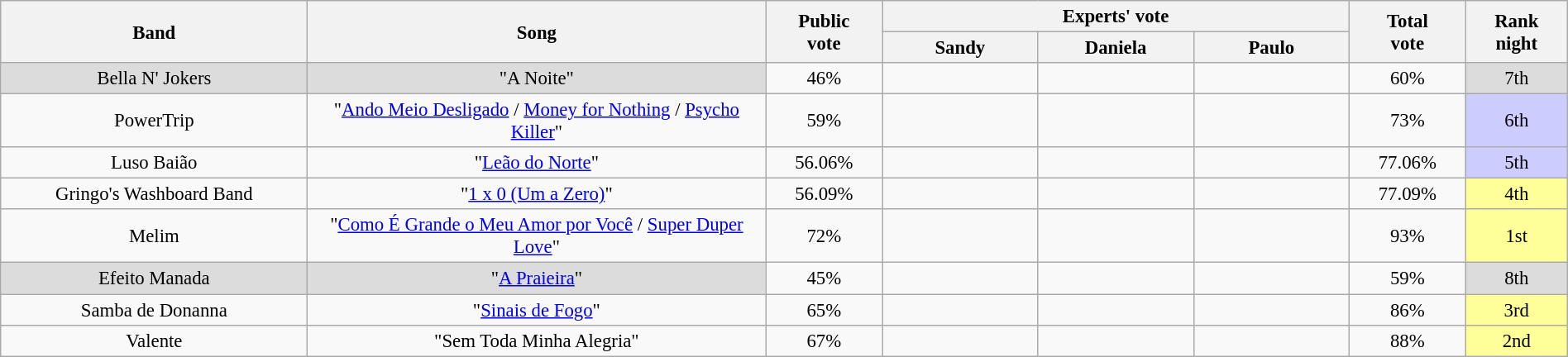<table class="wikitable" style="font-size:95%; text-align:center" width="100%">
<tr>
<th width="135" rowspan=2>Band</th>
<th width="205" rowspan=2>Song</th>
<th width="040" rowspan=2>Public<br>vote</th>
<th colspan=3>Experts' vote</th>
<th width="040" rowspan=2>Total<br>vote</th>
<th width="040" rowspan=2>Rank<br>night</th>
</tr>
<tr>
<th width="065">Sandy</th>
<th width="065">Daniela</th>
<th width="065">Paulo</th>
</tr>
<tr>
<td bgcolor="#DCDCDC">Bella N' Jokers</td>
<td bgcolor="#DCDCDC">"A Noite"</td>
<td>46%</td>
<td></td>
<td></td>
<td></td>
<td>60%</td>
<td bgcolor="#DCDCDC">7th</td>
</tr>
<tr>
<td>PowerTrip</td>
<td>"<a href='#'>Ando Meio Desligado</a> / <a href='#'>Money for Nothing</a> / <a href='#'>Psycho Killer</a>"</td>
<td>59%</td>
<td></td>
<td></td>
<td></td>
<td>73%</td>
<td bgcolor="#CCCCFF">6th</td>
</tr>
<tr>
<td>Luso Baião</td>
<td>"<a href='#'>Leão do Norte</a>"</td>
<td>56.06%</td>
<td></td>
<td></td>
<td></td>
<td>77.06%</td>
<td bgcolor="#CCCCFF">5th</td>
</tr>
<tr>
<td>Gringo's Washboard Band</td>
<td>"<a href='#'>1 x 0 (Um a Zero)</a>"</td>
<td>56.09%</td>
<td></td>
<td></td>
<td></td>
<td>77.09%</td>
<td bgcolor="#FFFF99">4th</td>
</tr>
<tr>
<td>Melim</td>
<td>"<a href='#'>Como É Grande o Meu Amor por Você</a> / <a href='#'>Super Duper Love</a>"</td>
<td>72%</td>
<td></td>
<td></td>
<td></td>
<td>93%</td>
<td bgcolor="#FFFF99">1st</td>
</tr>
<tr>
<td bgcolor="#DCDCDC">Efeito Manada</td>
<td bgcolor="#DCDCDC">"<a href='#'>A Praieira</a>"</td>
<td>45%</td>
<td></td>
<td></td>
<td></td>
<td>59%</td>
<td bgcolor="DCDCDC">8th</td>
</tr>
<tr>
<td>Samba de Donanna</td>
<td>"<a href='#'>Sinais de Fogo</a>"</td>
<td>65%</td>
<td></td>
<td></td>
<td></td>
<td>86%</td>
<td bgcolor="#FFFF99">3rd</td>
</tr>
<tr>
<td>Valente</td>
<td>"Sem Toda Minha Alegria"</td>
<td>67%</td>
<td></td>
<td></td>
<td></td>
<td>88%</td>
<td bgcolor="#FFFF99">2nd</td>
</tr>
</table>
